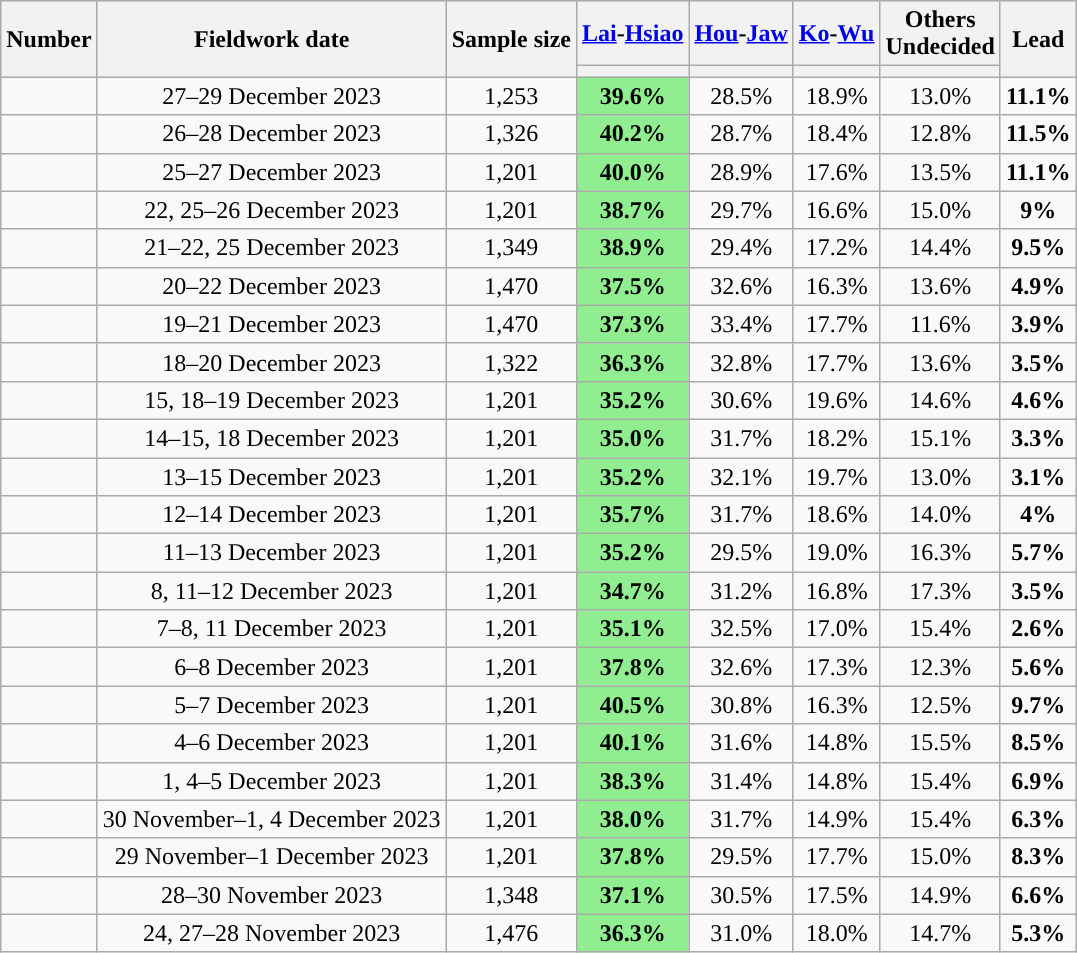<table class="wikitable sortable collapsible" style="text-align:center;">
<tr style="background:#e9e9e9;">
<th rowspan="2">Number</th>
<th rowspan="2">Fieldwork date</th>
<th rowspan="2">Sample size</th>
<th><a href='#'>Lai</a>-<a href='#'>Hsiao</a><br></th>
<th><a href='#'>Hou</a>-<a href='#'>Jaw</a><br></th>
<th><a href='#'>Ko</a>-<a href='#'>Wu</a><br></th>
<th>Others<br>Undecided</th>
<th rowspan="2">Lead</th>
</tr>
<tr>
<th style="background:"></th>
<th style="background:"></th>
<th style="background:"></th>
<th style="background:"></th>
</tr>
<tr>
<td></td>
<td>27–29 December 2023</td>
<td>1,253</td>
<td style="background:#90ee90;"><strong>39.6%</strong></td>
<td>28.5%</td>
<td>18.9%</td>
<td>13.0%</td>
<td style="background:"><strong>11.1%</strong></td>
</tr>
<tr>
<td></td>
<td>26–28 December 2023</td>
<td>1,326</td>
<td style="background:#90ee90;"><strong>40.2%</strong></td>
<td>28.7%</td>
<td>18.4%</td>
<td>12.8%</td>
<td style="background:"><strong>11.5%</strong></td>
</tr>
<tr>
<td></td>
<td>25–27 December 2023</td>
<td>1,201</td>
<td style="background:#90ee90;"><strong>40.0%</strong></td>
<td>28.9%</td>
<td>17.6%</td>
<td>13.5%</td>
<td style="background:"><strong>11.1%</strong></td>
</tr>
<tr>
<td></td>
<td>22, 25–26 December 2023</td>
<td>1,201</td>
<td style="background:#90ee90;"><strong>38.7%</strong></td>
<td>29.7%</td>
<td>16.6%</td>
<td>15.0%</td>
<td style="background:"><strong>9%</strong></td>
</tr>
<tr>
<td></td>
<td>21–22, 25 December 2023</td>
<td>1,349</td>
<td style="background:#90ee90;"><strong>38.9%</strong></td>
<td>29.4%</td>
<td>17.2%</td>
<td>14.4%</td>
<td style="background:"><strong>9.5%</strong></td>
</tr>
<tr>
<td></td>
<td>20–22 December 2023</td>
<td>1,470</td>
<td style="background:#90ee90;"><strong>37.5%</strong></td>
<td>32.6%</td>
<td>16.3%</td>
<td>13.6%</td>
<td style="background:"><strong>4.9%</strong></td>
</tr>
<tr>
<td></td>
<td>19–21 December 2023</td>
<td>1,470</td>
<td style="background:#90ee90;"><strong>37.3%</strong></td>
<td>33.4%</td>
<td>17.7%</td>
<td>11.6%</td>
<td style="background:"><strong>3.9%</strong></td>
</tr>
<tr>
<td></td>
<td>18–20 December 2023</td>
<td>1,322</td>
<td style="background:#90ee90;"><strong>36.3%</strong></td>
<td>32.8%</td>
<td>17.7%</td>
<td>13.6%</td>
<td style="background:"><strong>3.5%</strong></td>
</tr>
<tr>
<td></td>
<td>15, 18–19 December 2023</td>
<td>1,201</td>
<td style="background:#90ee90;"><strong>35.2%</strong></td>
<td>30.6%</td>
<td>19.6%</td>
<td>14.6%</td>
<td style="background:"><strong>4.6%</strong></td>
</tr>
<tr>
<td></td>
<td>14–15, 18 December 2023</td>
<td>1,201</td>
<td style="background:#90ee90;"><strong>35.0%</strong></td>
<td>31.7%</td>
<td>18.2%</td>
<td>15.1%</td>
<td style="background:"><strong>3.3%</strong></td>
</tr>
<tr>
<td></td>
<td>13–15 December 2023</td>
<td>1,201</td>
<td style="background:#90ee90;"><strong>35.2%</strong></td>
<td>32.1%</td>
<td>19.7%</td>
<td>13.0%</td>
<td style="background:"><strong>3.1%</strong></td>
</tr>
<tr>
<td></td>
<td>12–14 December 2023</td>
<td>1,201</td>
<td style="background:#90ee90;"><strong>35.7%</strong></td>
<td>31.7%</td>
<td>18.6%</td>
<td>14.0%</td>
<td style="background:"><strong>4%</strong></td>
</tr>
<tr>
<td></td>
<td>11–13 December 2023</td>
<td>1,201</td>
<td style="background:#90ee90;"><strong>35.2%</strong></td>
<td>29.5%</td>
<td>19.0%</td>
<td>16.3%</td>
<td style="background:"><strong>5.7%</strong></td>
</tr>
<tr>
<td></td>
<td>8, 11–12 December 2023</td>
<td>1,201</td>
<td style="background:#90ee90;"><strong>34.7%</strong></td>
<td>31.2%</td>
<td>16.8%</td>
<td>17.3%</td>
<td style="background:"><strong>3.5%</strong></td>
</tr>
<tr>
<td></td>
<td>7–8, 11 December 2023</td>
<td>1,201</td>
<td style="background:#90ee90;"><strong>35.1%</strong></td>
<td>32.5%</td>
<td>17.0%</td>
<td>15.4%</td>
<td style="background:"><strong>2.6%</strong></td>
</tr>
<tr>
<td></td>
<td>6–8 December 2023</td>
<td>1,201</td>
<td style="background:#90ee90;"><strong>37.8%</strong></td>
<td>32.6%</td>
<td>17.3%</td>
<td>12.3%</td>
<td style="background:"><strong>5.6%</strong></td>
</tr>
<tr>
<td></td>
<td>5–7 December 2023</td>
<td>1,201</td>
<td style="background:#90ee90;"><strong>40.5%</strong></td>
<td>30.8%</td>
<td>16.3%</td>
<td>12.5%</td>
<td style="background:"><strong>9.7%</strong></td>
</tr>
<tr>
<td></td>
<td>4–6 December 2023</td>
<td>1,201</td>
<td style="background:#90ee90;"><strong>40.1%</strong></td>
<td>31.6%</td>
<td>14.8%</td>
<td>15.5%</td>
<td style="background:"><strong>8.5%</strong></td>
</tr>
<tr>
<td></td>
<td>1, 4–5 December 2023</td>
<td>1,201</td>
<td style="background:#90ee90;"><strong>38.3%</strong></td>
<td>31.4%</td>
<td>14.8%</td>
<td>15.4%</td>
<td style="background:"><strong>6.9%</strong></td>
</tr>
<tr>
<td></td>
<td>30 November–1, 4 December 2023</td>
<td>1,201</td>
<td style="background:#90ee90;"><strong>38.0%</strong></td>
<td>31.7%</td>
<td>14.9%</td>
<td>15.4%</td>
<td style="background:"><strong>6.3%</strong></td>
</tr>
<tr>
<td></td>
<td>29 November–1 December 2023</td>
<td>1,201</td>
<td style="background:#90ee90;"><strong>37.8%</strong></td>
<td>29.5%</td>
<td>17.7%</td>
<td>15.0%</td>
<td style="background:"><strong>8.3%</strong></td>
</tr>
<tr>
<td></td>
<td>28–30 November 2023</td>
<td>1,348</td>
<td style="background:#90ee90;"><strong>37.1%</strong></td>
<td>30.5%</td>
<td>17.5%</td>
<td>14.9%</td>
<td style="background:"><strong>6.6%</strong></td>
</tr>
<tr>
<td></td>
<td>24, 27–28 November 2023</td>
<td>1,476</td>
<td style="background:#90ee90;"><strong>36.3%</strong></td>
<td>31.0%</td>
<td>18.0%</td>
<td>14.7%</td>
<td style="background:"><strong>5.3%</strong></td>
</tr>
</table>
